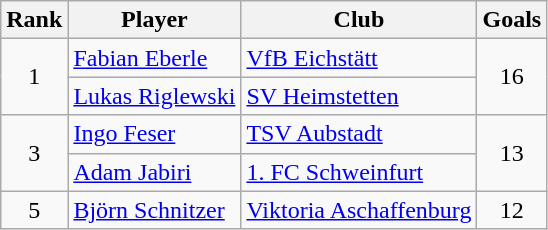<table class="wikitable" style="text-align: center;">
<tr>
<th>Rank</th>
<th>Player</th>
<th>Club</th>
<th>Goals</th>
</tr>
<tr>
<td rowspan=2>1</td>
<td align="left"> <a href='#'>Fabian Eberle</a></td>
<td align="left"><a href='#'>VfB Eichstätt</a></td>
<td rowspan=2>16</td>
</tr>
<tr>
<td align="left"> <a href='#'>Lukas Riglewski</a></td>
<td align="left"><a href='#'>SV Heimstetten</a></td>
</tr>
<tr>
<td rowspan=2>3</td>
<td align="left"> <a href='#'>Ingo Feser</a></td>
<td align="left"><a href='#'>TSV Aubstadt</a></td>
<td rowspan=2>13</td>
</tr>
<tr>
<td align="left"> <a href='#'>Adam Jabiri</a></td>
<td align="left"><a href='#'>1. FC Schweinfurt</a></td>
</tr>
<tr>
<td>5</td>
<td align="left"> <a href='#'>Björn Schnitzer</a></td>
<td align="left"><a href='#'>Viktoria Aschaffenburg</a></td>
<td>12</td>
</tr>
</table>
